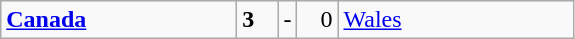<table class="wikitable">
<tr>
<td width=150> <strong><a href='#'>Canada</a></strong></td>
<td style="width:20px; text-align:left;"><strong>3</strong></td>
<td>-</td>
<td style="width:20px; text-align:right;">0</td>
<td width=150> <a href='#'>Wales</a></td>
</tr>
</table>
